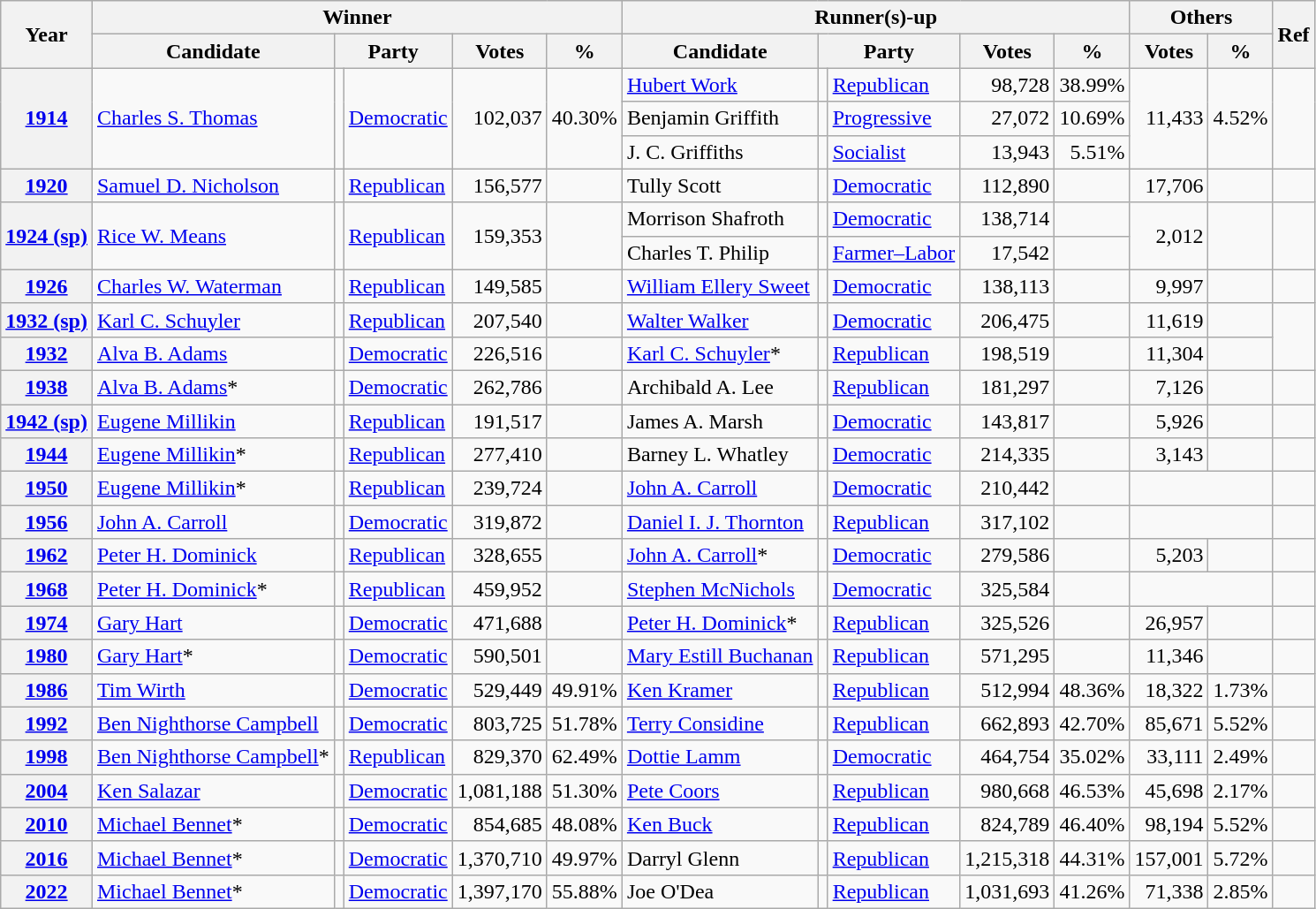<table class=wikitable style=text-align:right>
<tr>
<th rowspan=2>Year</th>
<th colspan=5>Winner</th>
<th colspan=5>Runner(s)-up</th>
<th colspan=2>Others</th>
<th rowspan=2>Ref</th>
</tr>
<tr>
<th>Candidate</th>
<th colspan=2>Party</th>
<th>Votes</th>
<th>%</th>
<th>Candidate</th>
<th colspan=2>Party</th>
<th>Votes</th>
<th>%</th>
<th>Votes</th>
<th>%</th>
</tr>
<tr>
<th rowspan=3><a href='#'>1914</a></th>
<td rowspan=3 align=left><a href='#'>Charles S. Thomas</a></td>
<td rowspan=3 style=background:></td>
<td rowspan=3 align=left><a href='#'>Democratic</a></td>
<td rowspan=3>102,037</td>
<td rowspan=3>40.30%</td>
<td align=left><a href='#'>Hubert Work</a></td>
<td style=background:></td>
<td align=left><a href='#'>Republican</a></td>
<td>98,728</td>
<td>38.99%</td>
<td rowspan=3>11,433</td>
<td rowspan=3>4.52%</td>
<td rowspan=3 align=center></td>
</tr>
<tr>
<td align=left>Benjamin Griffith</td>
<td style=background:></td>
<td align=left><a href='#'>Progressive</a></td>
<td>27,072</td>
<td>10.69%</td>
</tr>
<tr>
<td align=left>J. C. Griffiths</td>
<td style=background:></td>
<td align=left><a href='#'>Socialist</a></td>
<td>13,943</td>
<td>5.51%</td>
</tr>
<tr>
<th><a href='#'>1920</a></th>
<td align=left><a href='#'>Samuel D. Nicholson</a></td>
<td style=background:></td>
<td align=left><a href='#'>Republican</a></td>
<td>156,577</td>
<td></td>
<td align=left>Tully Scott</td>
<td style=background:></td>
<td align=left><a href='#'>Democratic</a></td>
<td>112,890</td>
<td></td>
<td>17,706</td>
<td></td>
<td align=center></td>
</tr>
<tr>
<th rowspan=2><a href='#'>1924 (sp)</a></th>
<td rowspan=2 align=left><a href='#'>Rice W. Means</a></td>
<td rowspan=2 style=background:></td>
<td rowspan=2 align=left><a href='#'>Republican</a></td>
<td rowspan=2>159,353</td>
<td rowspan=2></td>
<td align=left>Morrison Shafroth</td>
<td style=background:></td>
<td align=left><a href='#'>Democratic</a></td>
<td>138,714</td>
<td></td>
<td rowspan=2>2,012</td>
<td rowspan=2></td>
<td rowspan=2 align=center></td>
</tr>
<tr>
<td align=left>Charles T. Philip</td>
<td style=background:></td>
<td align=left><a href='#'>Farmer–Labor</a></td>
<td>17,542</td>
<td></td>
</tr>
<tr>
<th><a href='#'>1926</a></th>
<td align=left><a href='#'>Charles W. Waterman</a></td>
<td style=background:></td>
<td align=left><a href='#'>Republican</a></td>
<td>149,585</td>
<td></td>
<td align=left><a href='#'>William Ellery Sweet</a></td>
<td style=background:></td>
<td align=left><a href='#'>Democratic</a></td>
<td>138,113</td>
<td></td>
<td>9,997</td>
<td></td>
<td align=center></td>
</tr>
<tr>
<th><a href='#'>1932 (sp)</a></th>
<td align=left><a href='#'>Karl C. Schuyler</a></td>
<td style=background:></td>
<td align=left><a href='#'>Republican</a></td>
<td>207,540</td>
<td></td>
<td align=left><a href='#'>Walter Walker</a></td>
<td style=background:></td>
<td align=left><a href='#'>Democratic</a></td>
<td>206,475</td>
<td></td>
<td>11,619</td>
<td></td>
<td rowspan=2 align=center></td>
</tr>
<tr>
<th><a href='#'>1932</a></th>
<td align=left><a href='#'>Alva B. Adams</a></td>
<td style=background:></td>
<td align=left><a href='#'>Democratic</a></td>
<td>226,516</td>
<td></td>
<td align=left><a href='#'>Karl C. Schuyler</a>*</td>
<td style=background:></td>
<td align=left><a href='#'>Republican</a></td>
<td>198,519</td>
<td></td>
<td>11,304</td>
<td></td>
</tr>
<tr>
<th><a href='#'>1938</a></th>
<td align=left><a href='#'>Alva B. Adams</a>*</td>
<td style=background:></td>
<td align=left><a href='#'>Democratic</a></td>
<td>262,786</td>
<td></td>
<td align=left>Archibald A. Lee</td>
<td style=background:></td>
<td align=left><a href='#'>Republican</a></td>
<td>181,297</td>
<td></td>
<td>7,126</td>
<td></td>
<td align=center></td>
</tr>
<tr>
<th><a href='#'>1942 (sp)</a></th>
<td align=left><a href='#'>Eugene Millikin</a></td>
<td style=background:></td>
<td align=left><a href='#'>Republican</a></td>
<td>191,517</td>
<td></td>
<td align=left>James A. Marsh</td>
<td style=background:></td>
<td align=left><a href='#'>Democratic</a></td>
<td>143,817</td>
<td></td>
<td>5,926</td>
<td></td>
<td align=center></td>
</tr>
<tr>
<th><a href='#'>1944</a></th>
<td align=left><a href='#'>Eugene Millikin</a>*</td>
<td style=background:></td>
<td align=left><a href='#'>Republican</a></td>
<td>277,410</td>
<td></td>
<td align=left>Barney L. Whatley</td>
<td style=background:></td>
<td align=left><a href='#'>Democratic</a></td>
<td>214,335</td>
<td></td>
<td>3,143</td>
<td></td>
<td align=center></td>
</tr>
<tr>
<th><a href='#'>1950</a></th>
<td align=left><a href='#'>Eugene Millikin</a>*</td>
<td style=background:></td>
<td align=left><a href='#'>Republican</a></td>
<td>239,724</td>
<td></td>
<td align=left><a href='#'>John A. Carroll</a></td>
<td style=background:></td>
<td align=left><a href='#'>Democratic</a></td>
<td>210,442</td>
<td></td>
<td colspan=2></td>
<td align=center></td>
</tr>
<tr>
<th><a href='#'>1956</a></th>
<td align=left><a href='#'>John A. Carroll</a></td>
<td style=background:></td>
<td align=left><a href='#'>Democratic</a></td>
<td>319,872</td>
<td></td>
<td align=left><a href='#'>Daniel I. J. Thornton</a></td>
<td style=background:></td>
<td align=left><a href='#'>Republican</a></td>
<td>317,102</td>
<td></td>
<td colspan=2></td>
<td align=center></td>
</tr>
<tr>
<th><a href='#'>1962</a></th>
<td align=left><a href='#'>Peter H. Dominick</a></td>
<td style=background:></td>
<td align=left><a href='#'>Republican</a></td>
<td>328,655</td>
<td></td>
<td align=left><a href='#'>John A. Carroll</a>*</td>
<td style=background:></td>
<td align=left><a href='#'>Democratic</a></td>
<td>279,586</td>
<td></td>
<td>5,203</td>
<td></td>
<td align=center></td>
</tr>
<tr>
<th><a href='#'>1968</a></th>
<td align=left><a href='#'>Peter H. Dominick</a>*</td>
<td style=background:></td>
<td align=left><a href='#'>Republican</a></td>
<td>459,952</td>
<td></td>
<td align=left><a href='#'>Stephen McNichols</a></td>
<td style=background:></td>
<td align=left><a href='#'>Democratic</a></td>
<td>325,584</td>
<td></td>
<td colspan=2></td>
<td align=center></td>
</tr>
<tr>
<th><a href='#'>1974</a></th>
<td align=left><a href='#'>Gary Hart</a></td>
<td style=background:></td>
<td align=left><a href='#'>Democratic</a></td>
<td>471,688</td>
<td></td>
<td align=left><a href='#'>Peter H. Dominick</a>*</td>
<td style=background:></td>
<td align=left><a href='#'>Republican</a></td>
<td>325,526</td>
<td></td>
<td>26,957</td>
<td></td>
<td align=center></td>
</tr>
<tr>
<th><a href='#'>1980</a></th>
<td align=left><a href='#'>Gary Hart</a>*</td>
<td style=background:></td>
<td align=left><a href='#'>Democratic</a></td>
<td>590,501</td>
<td></td>
<td align=left><a href='#'>Mary Estill Buchanan</a></td>
<td style=background:></td>
<td align=left><a href='#'>Republican</a></td>
<td>571,295</td>
<td></td>
<td>11,346</td>
<td></td>
<td align=center></td>
</tr>
<tr>
<th><a href='#'>1986</a></th>
<td align=left><a href='#'>Tim Wirth</a></td>
<td style=background:></td>
<td align=left><a href='#'>Democratic</a></td>
<td>529,449</td>
<td>49.91%</td>
<td align=left><a href='#'>Ken Kramer</a></td>
<td style=background:></td>
<td align=left><a href='#'>Republican</a></td>
<td>512,994</td>
<td>48.36%</td>
<td>18,322</td>
<td>1.73%</td>
<td align=center></td>
</tr>
<tr>
<th><a href='#'>1992</a></th>
<td align=left><a href='#'>Ben Nighthorse Campbell</a></td>
<td style=background:></td>
<td align=left><a href='#'>Democratic</a></td>
<td>803,725</td>
<td>51.78%</td>
<td align=left><a href='#'>Terry Considine</a></td>
<td style=background:></td>
<td align=left><a href='#'>Republican</a></td>
<td>662,893</td>
<td>42.70%</td>
<td>85,671</td>
<td>5.52%</td>
<td align=center></td>
</tr>
<tr>
<th><a href='#'>1998</a></th>
<td align=left><a href='#'>Ben Nighthorse Campbell</a>*</td>
<td style=background:></td>
<td align=left><a href='#'>Republican</a></td>
<td>829,370</td>
<td>62.49%</td>
<td align=left><a href='#'>Dottie Lamm</a></td>
<td style=background:></td>
<td align=left><a href='#'>Democratic</a></td>
<td>464,754</td>
<td>35.02%</td>
<td>33,111</td>
<td>2.49%</td>
<td align=center></td>
</tr>
<tr>
<th><a href='#'>2004</a></th>
<td align=left><a href='#'>Ken Salazar</a></td>
<td style=background:></td>
<td align=left><a href='#'>Democratic</a></td>
<td>1,081,188</td>
<td>51.30%</td>
<td align=left><a href='#'>Pete Coors</a></td>
<td style=background:></td>
<td align=left><a href='#'>Republican</a></td>
<td>980,668</td>
<td>46.53%</td>
<td>45,698</td>
<td>2.17%</td>
<td align=center></td>
</tr>
<tr>
<th><a href='#'>2010</a></th>
<td align=left><a href='#'>Michael Bennet</a>*</td>
<td style=background:></td>
<td align=left><a href='#'>Democratic</a></td>
<td>854,685</td>
<td>48.08%</td>
<td align=left><a href='#'>Ken Buck</a></td>
<td style=background:></td>
<td align=left><a href='#'>Republican</a></td>
<td>824,789</td>
<td>46.40%</td>
<td>98,194</td>
<td>5.52%</td>
<td align=center></td>
</tr>
<tr>
<th><a href='#'>2016</a></th>
<td align=left><a href='#'>Michael Bennet</a>*</td>
<td style=background:></td>
<td align=left><a href='#'>Democratic</a></td>
<td>1,370,710</td>
<td>49.97%</td>
<td align=left>Darryl Glenn</td>
<td style=background:></td>
<td align=left><a href='#'>Republican</a></td>
<td>1,215,318</td>
<td>44.31%</td>
<td>157,001</td>
<td>5.72%</td>
<td align=center></td>
</tr>
<tr>
<th><a href='#'>2022</a></th>
<td align=left><a href='#'>Michael Bennet</a>*</td>
<td style=background:></td>
<td align=left><a href='#'>Democratic</a></td>
<td>1,397,170</td>
<td>55.88%</td>
<td align=left>Joe O'Dea</td>
<td style=background:></td>
<td align=left><a href='#'>Republican</a></td>
<td>1,031,693</td>
<td>41.26%</td>
<td>71,338</td>
<td>2.85%</td>
<td align=center></td>
</tr>
</table>
